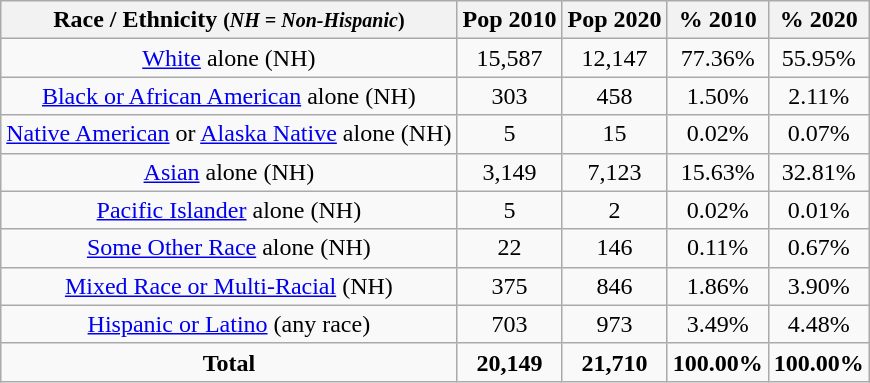<table class="wikitable" style="text-align:center;">
<tr>
<th>Race / Ethnicity <small>(<em>NH = Non-Hispanic</em>)</small></th>
<th>Pop 2010</th>
<th>Pop 2020</th>
<th>% 2010</th>
<th>% 2020</th>
</tr>
<tr>
<td><a href='#'>White</a> alone (NH)</td>
<td>15,587</td>
<td>12,147</td>
<td>77.36%</td>
<td>55.95%</td>
</tr>
<tr>
<td><a href='#'>Black or African American</a> alone (NH)</td>
<td>303</td>
<td>458</td>
<td>1.50%</td>
<td>2.11%</td>
</tr>
<tr>
<td><a href='#'>Native American</a> or <a href='#'>Alaska Native</a> alone (NH)</td>
<td>5</td>
<td>15</td>
<td>0.02%</td>
<td>0.07%</td>
</tr>
<tr>
<td><a href='#'>Asian</a> alone (NH)</td>
<td>3,149</td>
<td>7,123</td>
<td>15.63%</td>
<td>32.81%</td>
</tr>
<tr>
<td><a href='#'>Pacific Islander</a> alone (NH)</td>
<td>5</td>
<td>2</td>
<td>0.02%</td>
<td>0.01%</td>
</tr>
<tr>
<td><a href='#'>Some Other Race</a> alone (NH)</td>
<td>22</td>
<td>146</td>
<td>0.11%</td>
<td>0.67%</td>
</tr>
<tr>
<td><a href='#'>Mixed Race or Multi-Racial</a> (NH)</td>
<td>375</td>
<td>846</td>
<td>1.86%</td>
<td>3.90%</td>
</tr>
<tr>
<td><a href='#'>Hispanic or Latino</a> (any race)</td>
<td>703</td>
<td>973</td>
<td>3.49%</td>
<td>4.48%</td>
</tr>
<tr>
<td><strong>Total</strong></td>
<td><strong>20,149</strong></td>
<td><strong>21,710</strong></td>
<td><strong>100.00%</strong></td>
<td><strong>100.00%</strong></td>
</tr>
</table>
